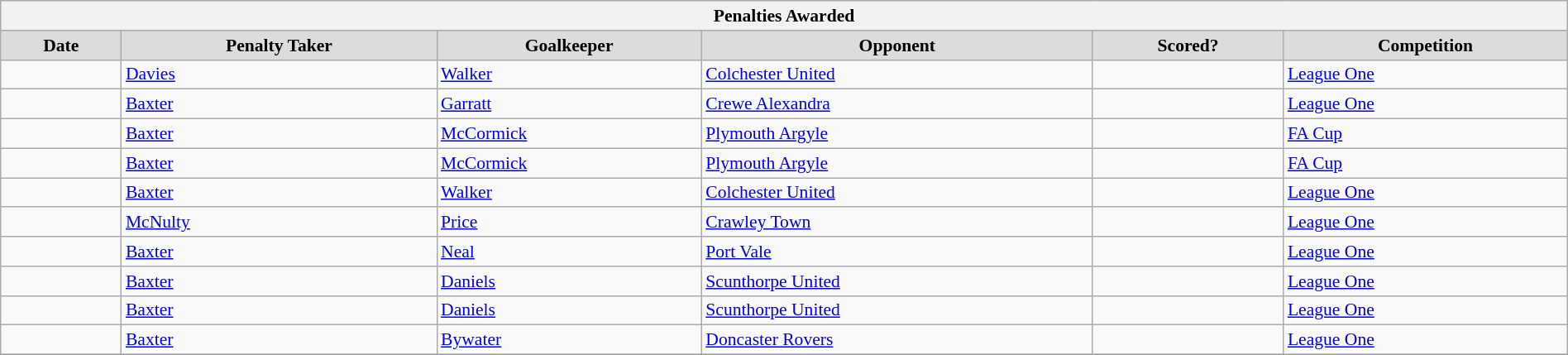<table class="wikitable"  style="font-size:90%; width:100%;">
<tr>
<th colspan="6" font-size:120%">Penalties Awarded</th>
</tr>
<tr>
<th style="background:#dcdcdc;">Date</th>
<th style="background:#dcdcdc;">Penalty Taker</th>
<th style="background:#dcdcdc;">Goalkeeper</th>
<th style="background:#dcdcdc;">Opponent</th>
<th style="background:#dcdcdc;">Scored?</th>
<th style="background:#dcdcdc;">Competition</th>
</tr>
<tr>
<td style="text-align:center;"></td>
<td> <a href='#'>Davies</a></td>
<td> <a href='#'>Walker</a></td>
<td><a href='#'>Colchester United</a></td>
<td style="text-align:center;"></td>
<td><a href='#'>League One</a></td>
</tr>
<tr>
<td style="text-align:center;"></td>
<td> <a href='#'>Baxter</a></td>
<td> <a href='#'>Garratt</a></td>
<td><a href='#'>Crewe Alexandra</a></td>
<td style="text-align:center;"></td>
<td><a href='#'>League One</a></td>
</tr>
<tr>
<td style="text-align:center;"></td>
<td> <a href='#'>Baxter</a></td>
<td> <a href='#'>McCormick</a></td>
<td><a href='#'>Plymouth Argyle</a></td>
<td style="text-align:center;"></td>
<td><a href='#'>FA Cup</a></td>
</tr>
<tr>
<td style="text-align:center;"></td>
<td> <a href='#'>Baxter</a></td>
<td> <a href='#'>McCormick</a></td>
<td><a href='#'>Plymouth Argyle</a></td>
<td style="text-align:center;"></td>
<td><a href='#'>FA Cup</a></td>
</tr>
<tr>
<td style="text-align:center;"></td>
<td> <a href='#'>Baxter</a></td>
<td> <a href='#'>Walker</a></td>
<td><a href='#'>Colchester United</a></td>
<td style="text-align:center;"></td>
<td><a href='#'>League One</a></td>
</tr>
<tr>
<td style="text-align:center;"></td>
<td> <a href='#'>McNulty</a></td>
<td> <a href='#'>Price</a></td>
<td><a href='#'>Crawley Town</a></td>
<td style="text-align:center;"></td>
<td><a href='#'>League One</a></td>
</tr>
<tr>
<td style="text-align:center;"></td>
<td> <a href='#'>Baxter</a></td>
<td> <a href='#'>Neal</a></td>
<td><a href='#'>Port Vale</a></td>
<td style="text-align:center;"></td>
<td><a href='#'>League One</a></td>
</tr>
<tr>
<td style="text-align:center;"></td>
<td> <a href='#'>Baxter</a></td>
<td> <a href='#'>Daniels</a></td>
<td><a href='#'>Scunthorpe United</a></td>
<td style="text-align:center;"></td>
<td><a href='#'>League One</a></td>
</tr>
<tr>
<td style="text-align:center;"></td>
<td> <a href='#'>Baxter</a></td>
<td> <a href='#'>Daniels</a></td>
<td><a href='#'>Scunthorpe United</a></td>
<td style="text-align:center;"></td>
<td><a href='#'>League One</a></td>
</tr>
<tr>
<td style="text-align:center;"></td>
<td> <a href='#'>Baxter</a></td>
<td> <a href='#'>Bywater</a></td>
<td><a href='#'>Doncaster Rovers</a></td>
<td style="text-align:center;"></td>
<td><a href='#'>League One</a></td>
</tr>
<tr>
</tr>
</table>
